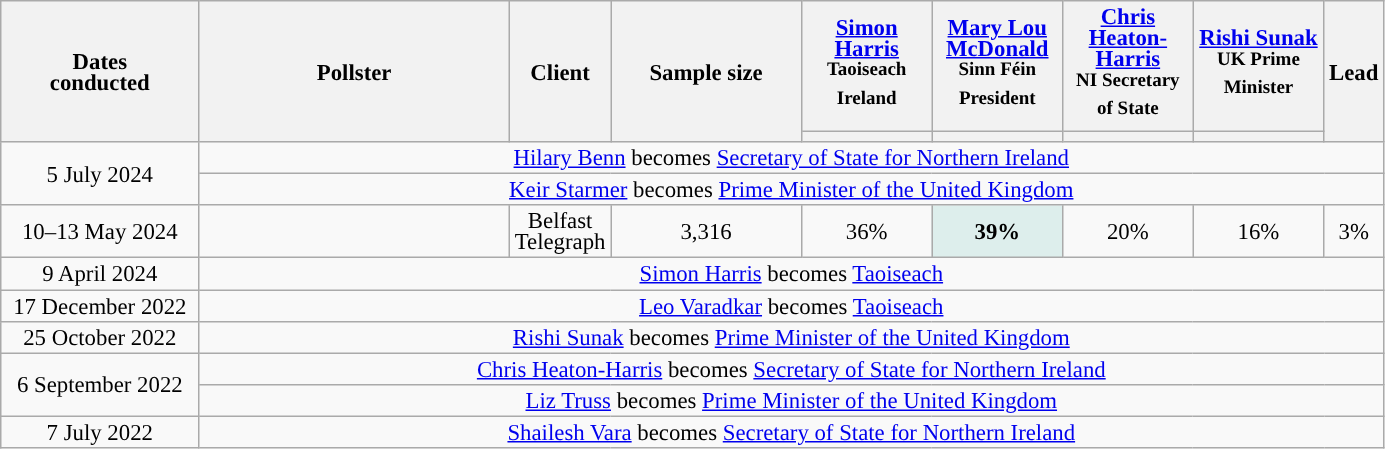<table class="wikitable collapsible sortable mw-datatable" style="text-align:center;font-size:95%;line-height:14px;">
<tr>
<th style="width:125px;" rowspan="2">Dates<br>conducted</th>
<th style="width:200px;" rowspan="2">Pollster</th>
<th style="width:60px;" rowspan="2">Client</th>
<th style="width:120px;" rowspan="2">Sample size</th>
<th class="unsortable" style="width:80px;"><a href='#'>Simon Harris</a> <br> <sup>Taoiseach Ireland</sup></th>
<th class="unsortable" style="width: 80px;"><a href='#'>Mary Lou McDonald</a> <br> <sup>Sinn Féin President</sup></th>
<th class="unsortable" style="width:80px;"><a href='#'>Chris Heaton-Harris</a><br> <sup>NI Secretary of State</sup></th>
<th class="unsortable" style="width:80px;"><a href='#'>Rishi Sunak</a><br> <sup>UK Prime Minister</sup></th>
<th rowspan="2">Lead</th>
</tr>
<tr>
<th data-sort-type="number" style="background:"></th>
<th data-sort-type="number" style="background:"></th>
<th data-sort-type="number" style="background:"></th>
<th data-sort-type="number" style="background:"></th>
</tr>
<tr>
<td rowspan="2">5 July 2024</td>
<td colspan="8"><a href='#'>Hilary Benn</a> becomes <a href='#'>Secretary of State for Northern Ireland</a></td>
</tr>
<tr>
<td colspan="8"><a href='#'>Keir Starmer</a> becomes <a href='#'>Prime Minister of the United Kingdom</a></td>
</tr>
<tr>
<td>10–13 May 2024</td>
<td></td>
<td>Belfast Telegraph</td>
<td>3,316</td>
<td>36%</td>
<td style="background:#DDEEEC;"><strong>39%</strong></td>
<td>20%</td>
<td>16%</td>
<td style="background:">3%</td>
</tr>
<tr>
<td>9 April 2024</td>
<td colspan="8"><a href='#'>Simon Harris</a> becomes <a href='#'>Taoiseach</a></td>
</tr>
<tr>
<td>17 December 2022</td>
<td colspan="8"><a href='#'>Leo Varadkar</a> becomes <a href='#'>Taoiseach</a></td>
</tr>
<tr>
<td>25 October 2022</td>
<td colspan="8"><a href='#'>Rishi Sunak</a> becomes <a href='#'>Prime Minister of the United Kingdom</a></td>
</tr>
<tr>
<td rowspan="2">6 September 2022</td>
<td colspan="8"><a href='#'>Chris Heaton-Harris</a> becomes <a href='#'>Secretary of State for Northern Ireland</a></td>
</tr>
<tr>
<td colspan="8"><a href='#'>Liz Truss</a> becomes <a href='#'>Prime Minister of the United Kingdom</a></td>
</tr>
<tr>
<td>7 July 2022</td>
<td colspan="8"><a href='#'>Shailesh Vara</a> becomes <a href='#'>Secretary of State for Northern Ireland</a></td>
</tr>
</table>
